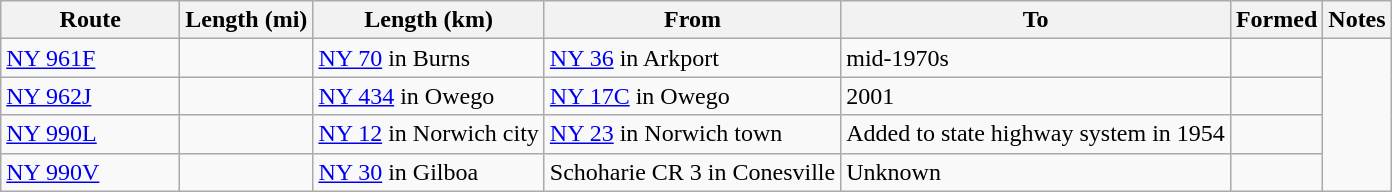<table class="wikitable sortable">
<tr>
<th style="width:7em;">Route</th>
<th data-sort-type=number>Length (mi)</th>
<th data-sort-type=number>Length (km)</th>
<th>From</th>
<th>To</th>
<th>Formed</th>
<th>Notes</th>
</tr>
<tr>
<td> <a href='#'>NY 961F</a></td>
<td></td>
<td><a href='#'>NY 70</a> in Burns</td>
<td><a href='#'>NY 36</a> in Arkport</td>
<td>mid-1970s</td>
<td></td>
</tr>
<tr>
<td> <a href='#'>NY 962J</a></td>
<td></td>
<td><a href='#'>NY 434</a> in Owego</td>
<td><a href='#'>NY 17C</a> in Owego</td>
<td>2001</td>
<td></td>
</tr>
<tr>
<td> <a href='#'>NY 990L</a></td>
<td></td>
<td><a href='#'>NY 12</a> in Norwich city</td>
<td><a href='#'>NY 23</a> in Norwich town</td>
<td>Added to state highway system in 1954</td>
<td></td>
</tr>
<tr>
<td> <a href='#'>NY 990V</a></td>
<td></td>
<td><a href='#'>NY 30</a> in Gilboa</td>
<td>Schoharie CR 3 in Conesville</td>
<td>Unknown</td>
<td></td>
</tr>
</table>
